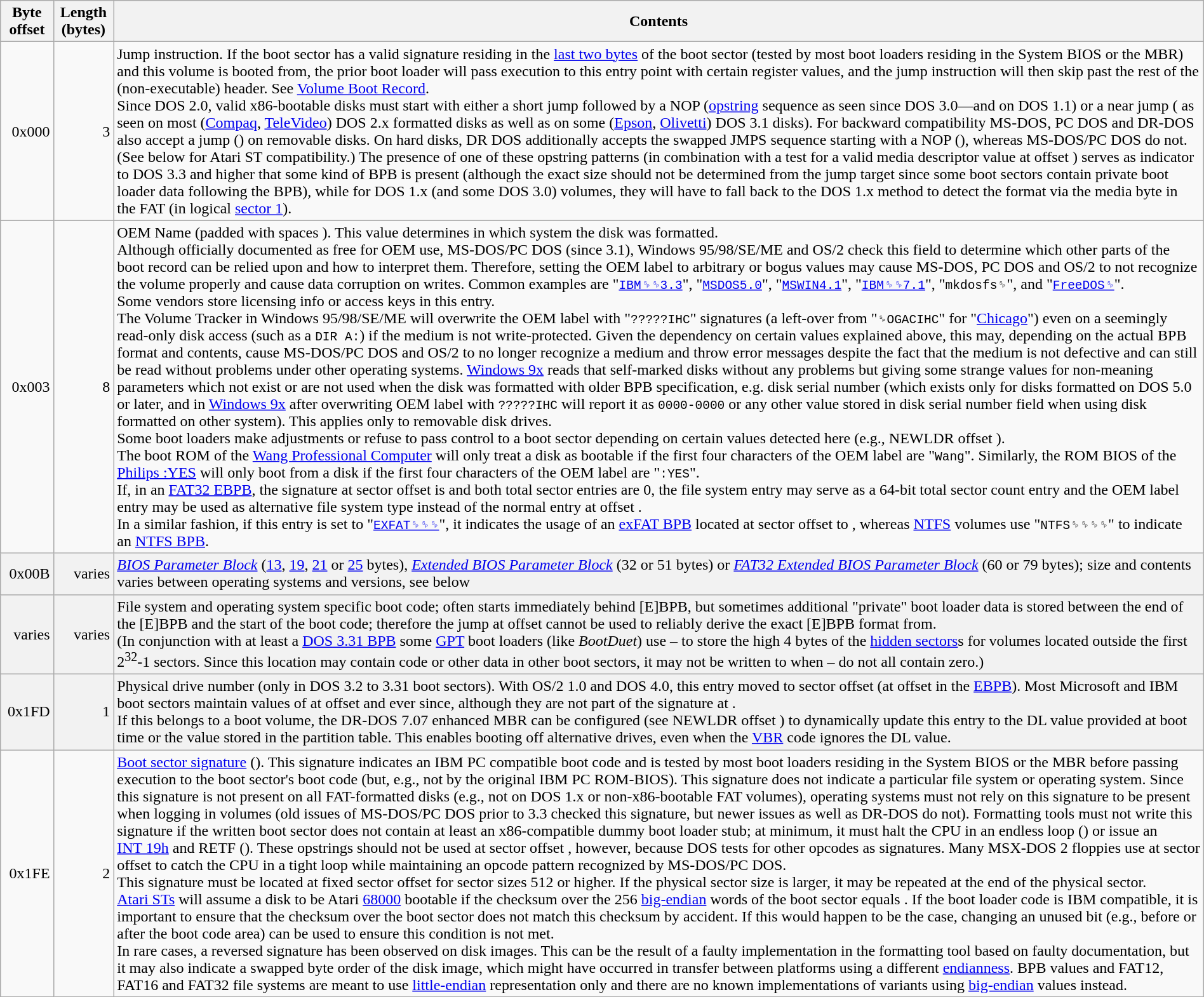<table class="wikitable sortable mw-collapsible mw-collapsed" width="100%">
<tr>
<th>Byte offset</th>
<th>Length (bytes)</th>
<th>Contents</th>
</tr>
<tr>
<td style="text-align:right;">0x000</td>
<td style="text-align:right;">3</td>
<td>Jump instruction. If the boot sector has a valid signature residing in the <a href='#'>last two bytes</a> of the boot sector (tested by most boot loaders residing in the System BIOS or the MBR) and this volume is booted from, the prior boot loader will pass execution to this entry point with certain register values, and the jump instruction will then skip past the rest of the (non-executable) header. See <a href='#'>Volume Boot Record</a>.<br>Since DOS 2.0, valid x86-bootable disks must start with either a short jump followed by a NOP (<a href='#'>opstring</a> sequence  as seen since DOS 3.0—and on DOS 1.1) or a near jump ( as seen on most (<a href='#'>Compaq</a>, <a href='#'>TeleVideo</a>) DOS 2.x formatted disks as well as on some (<a href='#'>Epson</a>, <a href='#'>Olivetti</a>) DOS 3.1 disks). For backward compatibility MS-DOS, PC DOS and DR-DOS also accept a jump () on removable disks. On hard disks, DR DOS additionally accepts the swapped JMPS sequence starting with a NOP (), whereas MS-DOS/PC DOS do not. (See below for Atari ST compatibility.) The presence of one of these opstring patterns (in combination with a test for a valid media descriptor value at offset ) serves as indicator to DOS 3.3 and higher that some kind of BPB is present (although the exact size should not be determined from the jump target since some boot sectors contain private boot loader data following the BPB), while for DOS 1.x (and some DOS 3.0) volumes, they will have to fall back to the DOS 1.x method to detect the format via the media byte in the FAT (in logical <a href='#'>sector 1</a>).</td>
</tr>
<tr>
<td style="text-align:right;">0x003</td>
<td style="text-align:right;">8</td>
<td>OEM Name (padded with spaces ). This value determines in which system the disk was formatted.<br>Although officially documented as free for OEM use, MS-DOS/PC DOS (since 3.1), Windows 95/98/SE/ME and OS/2 check this field to determine which other parts of the boot record can be relied upon and how to interpret them. Therefore, setting the OEM label to arbitrary or bogus values may cause MS-DOS, PC DOS and OS/2 to not recognize the volume properly and cause data corruption on writes. Common examples are "<code><a href='#'>IBM␠␠3.3</a></code>", "<code><a href='#'>MSDOS5.0</a></code>", "<code><a href='#'>MSWIN4.1</a></code>", "<code><a href='#'>IBM␠␠7.1</a></code>", "<code>mkdosfs␠</code>", and "<code><a href='#'>FreeDOS␠</a></code>".<br>Some vendors store licensing info or access keys in this entry.<br>The Volume Tracker in Windows 95/98/SE/ME will overwrite the OEM label with "<code>?????IHC</code>" signatures (a left-over from "<code>␠OGACIHC</code>" for "<a href='#'>Chicago</a>") even on a seemingly read-only disk access (such as a <code>DIR A:</code>) if the medium is not write-protected. Given the dependency on certain values explained above, this may, depending on the actual BPB format and contents, cause MS-DOS/PC DOS and OS/2 to no longer recognize a medium and throw error messages despite the fact that the medium is not defective and can still be read without problems under other operating systems. <a href='#'>Windows 9x</a> reads that self-marked disks without any problems but giving some strange values for non-meaning parameters which not exist or are not used when the disk was formatted with older BPB specification, e.g. disk serial number (which exists only for disks formatted on DOS 5.0 or later, and in <a href='#'>Windows 9x</a> after overwriting OEM label with <code>?????IHC</code> will report it as <code>0000-0000</code> or any other value stored in disk serial number field when using disk formatted on other system). This applies only to removable disk drives.<br>Some boot loaders make adjustments or refuse to pass control to a boot sector depending on certain values detected here (e.g., NEWLDR offset ).<br>The boot ROM of the <a href='#'>Wang Professional Computer</a> will only treat a disk as bootable if the first four characters of the OEM label are "<code>Wang</code>". Similarly, the ROM BIOS of the <a href='#'>Philips :YES</a> will only boot from a disk if the first four characters of the OEM label are "<code>:YES</code>".<br>If, in an <a href='#'>FAT32 EBPB</a>, the signature at sector offset  is  and both total sector entries are 0, the file system entry may serve as a 64-bit total sector count entry and the OEM label entry may be used as alternative file system type instead of the normal entry at offset .<br>In a similar fashion, if this entry is set to "<code><a href='#'>EXFAT␠␠␠</a></code>", it indicates the usage of an <a href='#'>exFAT BPB</a> located at sector offset  to , whereas <a href='#'>NTFS</a> volumes use "<code>NTFS␠␠␠␠</code>" to indicate an <a href='#'>NTFS BPB</a>.</td>
</tr>
<tr style="background:#F2F2F2">
<td style="text-align:right;">0x00B</td>
<td style="text-align:right;">varies</td>
<td><em><a href='#'>BIOS Parameter Block</a></em> (<a href='#'>13</a>, <a href='#'>19</a>, <a href='#'>21</a> or <a href='#'>25</a> bytes), <em><a href='#'>Extended BIOS Parameter Block</a></em> (32 or 51 bytes) or <em><a href='#'>FAT32 Extended BIOS Parameter Block</a></em> (60 or 79 bytes); size and contents varies between operating systems and versions, see below</td>
</tr>
<tr style="background:#F2F2F2">
<td style="text-align:right;">varies</td>
<td style="text-align:right;">varies</td>
<td>File system and operating system specific boot code; often starts immediately behind [E]BPB, but sometimes additional "private" boot loader data is stored between the end of the [E]BPB and the start of the boot code; therefore the jump at offset  cannot be used to reliably derive the exact [E]BPB format from.<br>(In conjunction with at least a <a href='#'>DOS 3.31 BPB</a> some <a href='#'>GPT</a> boot loaders (like <em>BootDuet</em>) use – to store the high 4 bytes of the <a href='#'>hidden sectors</a>s for volumes located outside the first 2<sup>32</sup>-1 sectors. Since this location may contain code or other data in other boot sectors, it may not be written to when – do not all contain zero.)</td>
</tr>
<tr style="background:#F2F2F2">
<td style="text-align:right;">0x1FD</td>
<td style="text-align:right;">1</td>
<td>Physical drive number (only in DOS 3.2 to 3.31 boot sectors). With OS/2 1.0 and DOS 4.0, this entry moved to sector offset  (at offset  in the <a href='#'>EBPB</a>). Most Microsoft and IBM boot sectors maintain values of  at offset  and  ever since, although they are not part of the signature at .<br>If this belongs to a boot volume, the DR-DOS 7.07 enhanced MBR can be configured (see NEWLDR offset ) to dynamically update this entry to the DL value provided at boot time or the value stored in the partition table. This enables booting off alternative drives, even when the <a href='#'>VBR</a> code ignores the DL value.</td>
</tr>
<tr>
<td style="text-align:right;">0x1FE</td>
<td style="text-align:right;">2</td>
<td><a href='#'>Boot sector signature</a> (). This signature indicates an IBM PC compatible boot code and is tested by most boot loaders residing in the System BIOS or the MBR before passing execution to the boot sector's boot code (but, e.g., not by the original IBM PC ROM-BIOS). This signature does not indicate a particular file system or operating system. Since this signature is not present on all FAT-formatted disks (e.g., not on DOS 1.x or non-x86-bootable FAT volumes), operating systems must not rely on this signature to be present when logging in volumes (old issues of MS-DOS/PC DOS prior to 3.3 checked this signature, but newer issues as well as DR-DOS do not). Formatting tools must not write this signature if the written boot sector does not contain at least an x86-compatible dummy boot loader stub; at minimum, it must halt the CPU in an endless loop () or issue an <a href='#'>INT 19h</a> and RETF (). These opstrings should not be used at sector offset , however, because DOS tests for other opcodes as signatures. Many MSX-DOS 2 floppies use  at sector offset  to catch the CPU in a tight loop while maintaining an opcode pattern recognized by MS-DOS/PC DOS.<br>This signature must be located at fixed sector offset  for sector sizes 512 or higher. If the physical sector size is larger, it may be repeated at the end of the physical sector.<br><a href='#'>Atari STs</a> will assume a disk to be Atari <a href='#'>68000</a> bootable if the checksum over the 256 <a href='#'>big-endian</a> words of the boot sector equals . If the boot loader code is IBM compatible, it is important to ensure that the checksum over the boot sector does not match this checksum by accident. If this would happen to be the case, changing an unused bit (e.g., before or after the boot code area) can be used to ensure this condition is not met.<br>In rare cases, a reversed signature  has been observed on disk images. This can be the result of a faulty implementation in the formatting tool based on faulty documentation, but it may also indicate a swapped byte order of the disk image, which might have occurred in transfer between platforms using a different <a href='#'>endianness</a>. BPB values and FAT12, FAT16 and FAT32 file systems are meant to use <a href='#'>little-endian</a> representation only and there are no known implementations of variants using <a href='#'>big-endian</a> values instead.</td>
</tr>
</table>
